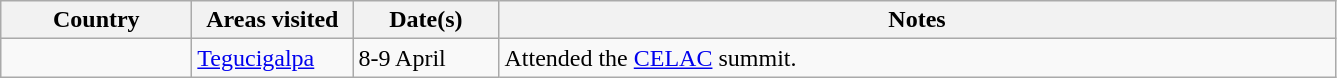<table class="wikitable">
<tr>
<th width=120>Country</th>
<th width=100>Areas visited</th>
<th width=90>Date(s)</th>
<th width=550>Notes</th>
</tr>
<tr>
<td></td>
<td><a href='#'>Tegucigalpa</a></td>
<td>8-9 April</td>
<td>Attended the <a href='#'>CELAC</a> summit.</td>
</tr>
</table>
